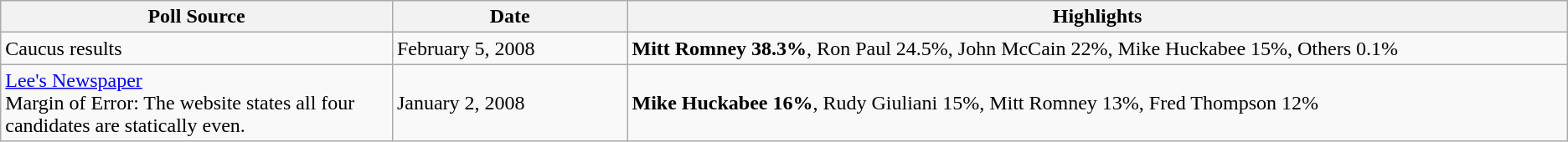<table class="wikitable sortable">
<tr>
<th width="25%">Poll Source</th>
<th width="15%">Date</th>
<th width="60%">Highlights</th>
</tr>
<tr>
<td>Caucus results</td>
<td>February 5, 2008</td>
<td><strong>Mitt Romney 38.3%</strong>, Ron Paul 24.5%, John McCain 22%, Mike Huckabee 15%, Others 0.1%</td>
</tr>
<tr>
<td><a href='#'>Lee's Newspaper</a><br>Margin of Error: The website states all four candidates are statically even.</td>
<td>January 2, 2008</td>
<td><strong>Mike Huckabee 16%</strong>, Rudy Giuliani 15%, Mitt Romney 13%, Fred Thompson 12%</td>
</tr>
</table>
